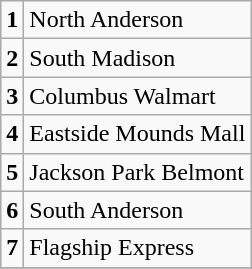<table class="wikitable">
<tr>
<td><strong>1</strong></td>
<td>North Anderson</td>
</tr>
<tr>
<td><strong>2</strong></td>
<td>South Madison</td>
</tr>
<tr>
<td><strong>3</strong></td>
<td>Columbus Walmart</td>
</tr>
<tr>
<td><strong>4</strong></td>
<td>Eastside Mounds Mall</td>
</tr>
<tr>
<td><strong>5</strong></td>
<td>Jackson Park Belmont</td>
</tr>
<tr>
<td><strong>6</strong></td>
<td>South Anderson</td>
</tr>
<tr>
<td><strong>7</strong></td>
<td>Flagship Express</td>
</tr>
<tr>
</tr>
</table>
